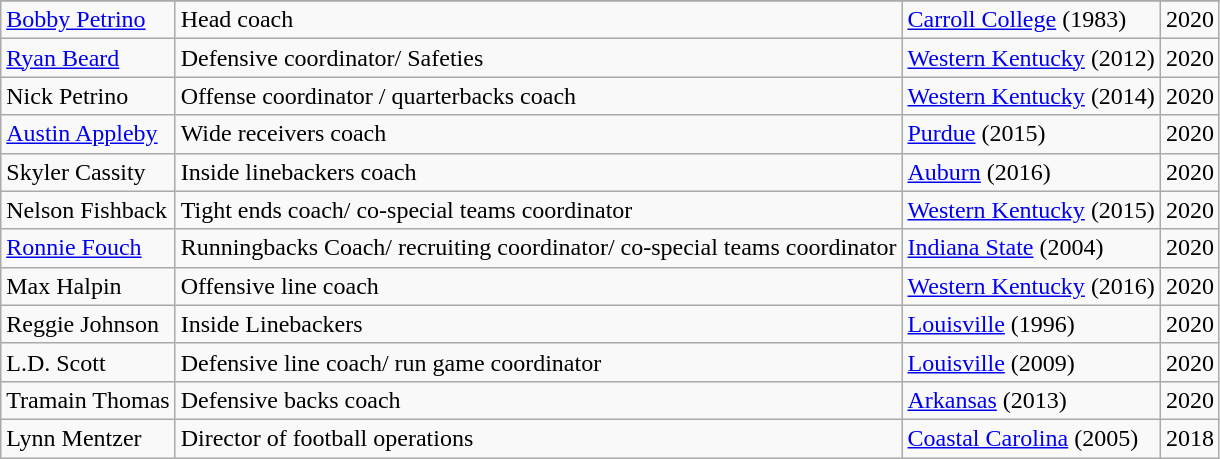<table class="wikitable";">
<tr>
</tr>
<tr>
<td><a href='#'>Bobby Petrino</a></td>
<td>Head coach</td>
<td><a href='#'>Carroll College</a> (1983)</td>
<td align=center>2020</td>
</tr>
<tr>
<td><a href='#'>Ryan Beard</a></td>
<td>Defensive coordinator/ Safeties</td>
<td><a href='#'>Western Kentucky</a> (2012)</td>
<td align=center>2020</td>
</tr>
<tr>
<td>Nick Petrino</td>
<td>Offense coordinator / quarterbacks coach</td>
<td><a href='#'>Western Kentucky</a> (2014)</td>
<td align=center>2020</td>
</tr>
<tr>
<td><a href='#'>Austin Appleby</a></td>
<td>Wide receivers coach</td>
<td><a href='#'>Purdue</a> (2015)</td>
<td align=center>2020</td>
</tr>
<tr>
<td>Skyler Cassity</td>
<td>Inside linebackers coach</td>
<td><a href='#'>Auburn</a> (2016)</td>
<td align=center>2020</td>
</tr>
<tr>
<td>Nelson Fishback</td>
<td>Tight ends coach/ co-special teams coordinator</td>
<td><a href='#'>Western Kentucky</a> (2015)</td>
<td align=center>2020</td>
</tr>
<tr>
<td><a href='#'>Ronnie Fouch</a></td>
<td>Runningbacks Coach/ recruiting coordinator/ co-special teams coordinator</td>
<td><a href='#'>Indiana State</a> (2004)</td>
<td align=center>2020</td>
</tr>
<tr>
<td>Max Halpin</td>
<td>Offensive line coach</td>
<td><a href='#'>Western Kentucky</a> (2016)</td>
<td align=center>2020</td>
</tr>
<tr>
<td>Reggie Johnson</td>
<td>Inside Linebackers</td>
<td><a href='#'>Louisville</a> (1996)</td>
<td align=center>2020</td>
</tr>
<tr>
<td>L.D. Scott</td>
<td>Defensive line coach/ run game coordinator</td>
<td><a href='#'>Louisville</a> (2009)</td>
<td align=center>2020</td>
</tr>
<tr>
<td>Tramain Thomas</td>
<td>Defensive backs coach</td>
<td><a href='#'>Arkansas</a> (2013)</td>
<td align=center>2020</td>
</tr>
<tr>
<td>Lynn Mentzer</td>
<td>Director of football operations</td>
<td><a href='#'>Coastal Carolina</a> (2005)</td>
<td align=center>2018</td>
</tr>
</table>
